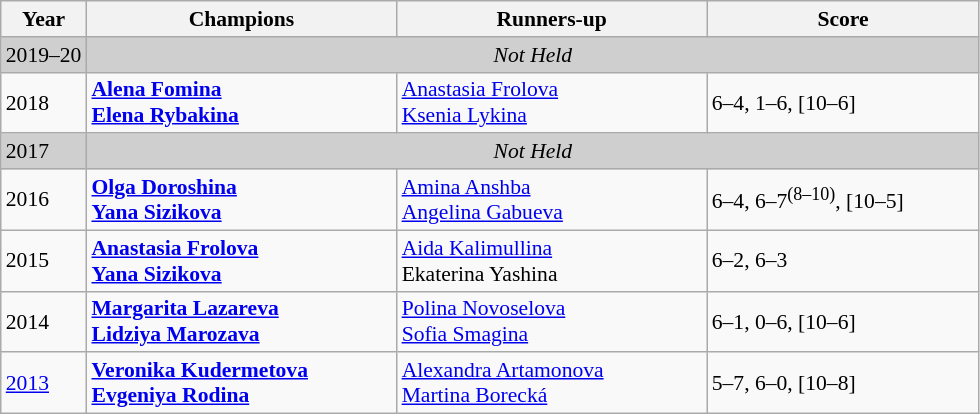<table class="wikitable" style="font-size:90%">
<tr>
<th>Year</th>
<th width="200">Champions</th>
<th width="200">Runners-up</th>
<th width="175">Score</th>
</tr>
<tr>
<td style="background:#cfcfcf">2019–20</td>
<td colspan=3 align=center style="background:#cfcfcf"><em>Not Held</em></td>
</tr>
<tr>
<td>2018</td>
<td><strong> <a href='#'>Alena Fomina</a> <br>  <a href='#'>Elena Rybakina</a></strong></td>
<td> <a href='#'>Anastasia Frolova</a> <br>  <a href='#'>Ksenia Lykina</a></td>
<td>6–4, 1–6, [10–6]</td>
</tr>
<tr>
<td style="background:#cfcfcf">2017</td>
<td colspan=3 align=center style="background:#cfcfcf"><em>Not Held</em></td>
</tr>
<tr>
<td>2016</td>
<td><strong> <a href='#'>Olga Doroshina</a> <br>  <a href='#'>Yana Sizikova</a></strong></td>
<td> <a href='#'>Amina Anshba</a> <br>  <a href='#'>Angelina Gabueva</a></td>
<td>6–4, 6–7<sup>(8–10)</sup>, [10–5]</td>
</tr>
<tr>
<td>2015</td>
<td><strong> <a href='#'>Anastasia Frolova</a> <br>  <a href='#'>Yana Sizikova</a></strong></td>
<td> <a href='#'>Aida Kalimullina</a> <br>  Ekaterina Yashina</td>
<td>6–2, 6–3</td>
</tr>
<tr>
<td>2014</td>
<td><strong> <a href='#'>Margarita Lazareva</a> <br>  <a href='#'>Lidziya Marozava</a></strong></td>
<td> <a href='#'>Polina Novoselova</a> <br>  <a href='#'>Sofia Smagina</a></td>
<td>6–1, 0–6, [10–6]</td>
</tr>
<tr>
<td><a href='#'>2013</a></td>
<td><strong> <a href='#'>Veronika Kudermetova</a> <br>  <a href='#'>Evgeniya Rodina</a></strong></td>
<td> <a href='#'>Alexandra Artamonova</a> <br>  <a href='#'>Martina Borecká</a></td>
<td>5–7, 6–0, [10–8]</td>
</tr>
</table>
